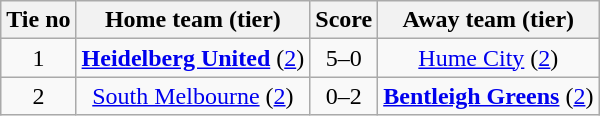<table class="wikitable" style="text-align:center">
<tr>
<th>Tie no</th>
<th>Home team (tier)</th>
<th>Score</th>
<th>Away team (tier)</th>
</tr>
<tr>
<td>1</td>
<td><strong><a href='#'>Heidelberg United</a></strong> (<a href='#'>2</a>)</td>
<td>5–0</td>
<td><a href='#'>Hume City</a> (<a href='#'>2</a>)</td>
</tr>
<tr>
<td>2</td>
<td><a href='#'>South Melbourne</a> (<a href='#'>2</a>)</td>
<td>0–2</td>
<td><strong><a href='#'>Bentleigh Greens</a></strong> (<a href='#'>2</a>)</td>
</tr>
</table>
